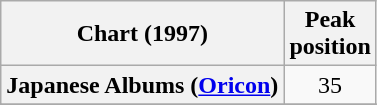<table class="wikitable sortable plainrowheaders" style="text-align:center">
<tr>
<th scope="col">Chart (1997)</th>
<th scope="col">Peak<br>position</th>
</tr>
<tr>
<th scope="row">Japanese Albums (<a href='#'>Oricon</a>)</th>
<td align="center">35</td>
</tr>
<tr>
</tr>
<tr>
</tr>
</table>
